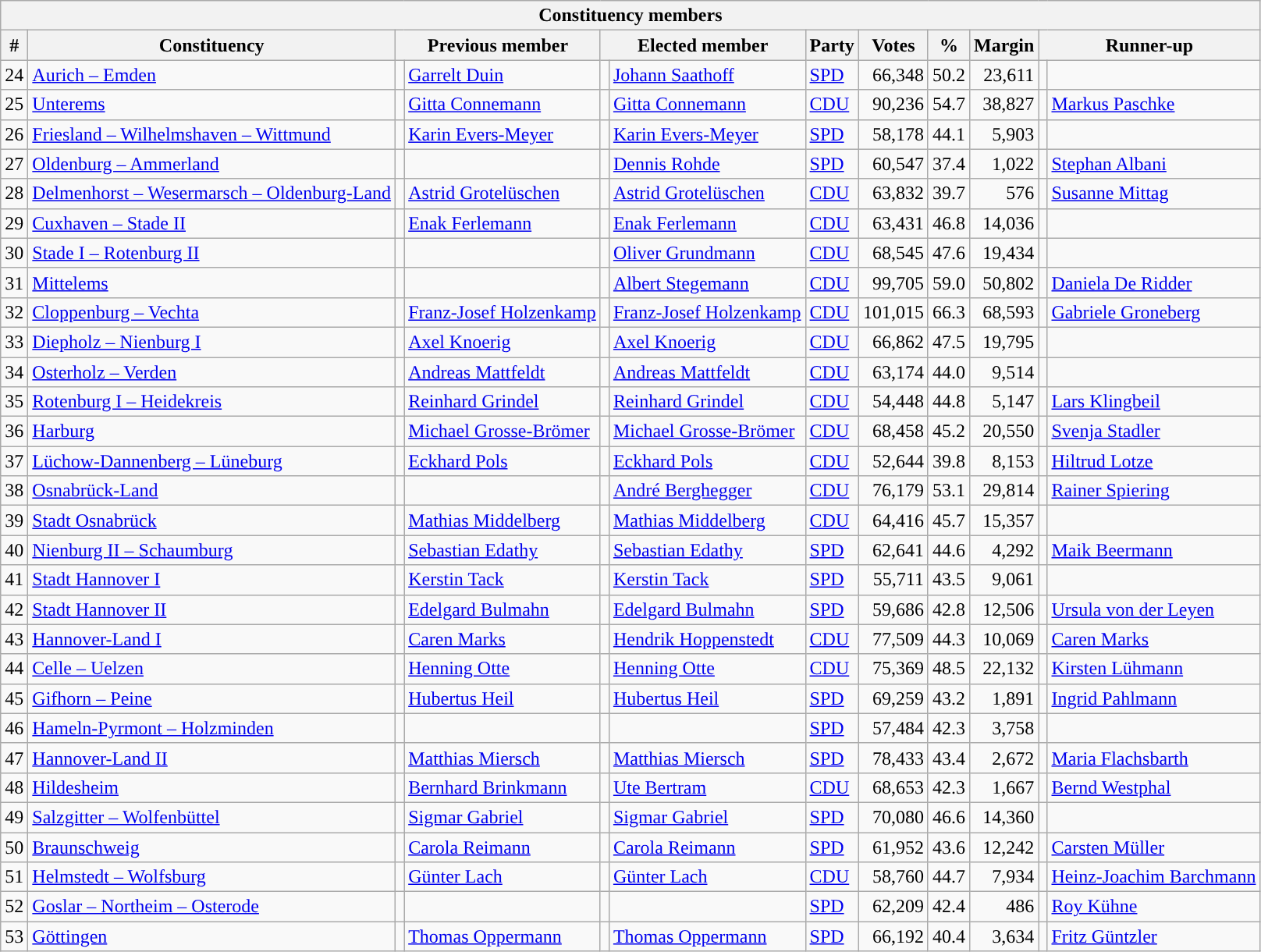<table class="wikitable sortable" style="text-align:right">
<tr>
<th colspan="12">Constituency members</th>
</tr>
<tr>
<th>#</th>
<th>Constituency</th>
<th colspan="2">Previous member</th>
<th colspan="2">Elected member</th>
<th>Party</th>
<th>Votes</th>
<th>%</th>
<th>Margin</th>
<th colspan="2">Runner-up</th>
</tr>
<tr>
<td>24</td>
<td align=left><a href='#'>Aurich – Emden</a></td>
<td bgcolor=></td>
<td align=left><a href='#'>Garrelt Duin</a></td>
<td bgcolor=></td>
<td align=left><a href='#'>Johann Saathoff</a></td>
<td align=left><a href='#'>SPD</a></td>
<td>66,348</td>
<td>50.2</td>
<td>23,611</td>
<td bgcolor=></td>
<td align=left></td>
</tr>
<tr>
<td>25</td>
<td align=left><a href='#'>Unterems</a></td>
<td bgcolor=></td>
<td align=left><a href='#'>Gitta Connemann</a></td>
<td bgcolor=></td>
<td align=left><a href='#'>Gitta Connemann</a></td>
<td align=left><a href='#'>CDU</a></td>
<td>90,236</td>
<td>54.7</td>
<td>38,827</td>
<td bgcolor=></td>
<td align=left><a href='#'>Markus Paschke</a></td>
</tr>
<tr>
<td>26</td>
<td align=left><a href='#'>Friesland – Wilhelmshaven – Wittmund</a></td>
<td bgcolor=></td>
<td align=left><a href='#'>Karin Evers-Meyer</a></td>
<td bgcolor=></td>
<td align=left><a href='#'>Karin Evers-Meyer</a></td>
<td align=left><a href='#'>SPD</a></td>
<td>58,178</td>
<td>44.1</td>
<td>5,903</td>
<td bgcolor=></td>
<td align=left></td>
</tr>
<tr>
<td>27</td>
<td align=left><a href='#'>Oldenburg – Ammerland</a></td>
<td bgcolor=></td>
<td align=left></td>
<td></td>
<td align=left><a href='#'>Dennis Rohde</a></td>
<td align=left><a href='#'>SPD</a></td>
<td>60,547</td>
<td>37.4</td>
<td>1,022</td>
<td bgcolor=></td>
<td align=left><a href='#'>Stephan Albani</a></td>
</tr>
<tr>
<td>28</td>
<td align=left><a href='#'>Delmenhorst – Wesermarsch – Oldenburg-Land</a></td>
<td bgcolor=></td>
<td align=left><a href='#'>Astrid Grotelüschen</a></td>
<td bgcolor=></td>
<td align=left><a href='#'>Astrid Grotelüschen</a></td>
<td align=left><a href='#'>CDU</a></td>
<td>63,832</td>
<td>39.7</td>
<td>576</td>
<td bgcolor=></td>
<td align=left><a href='#'>Susanne Mittag</a></td>
</tr>
<tr>
<td>29</td>
<td align=left><a href='#'>Cuxhaven – Stade II</a></td>
<td bgcolor=></td>
<td align=left><a href='#'>Enak Ferlemann</a></td>
<td bgcolor=></td>
<td align=left><a href='#'>Enak Ferlemann</a></td>
<td align=left><a href='#'>CDU</a></td>
<td>63,431</td>
<td>46.8</td>
<td>14,036</td>
<td bgcolor=></td>
<td align=left></td>
</tr>
<tr>
<td>30</td>
<td align=left><a href='#'>Stade I – Rotenburg II</a></td>
<td bgcolor=></td>
<td align=left></td>
<td></td>
<td align=left><a href='#'>Oliver Grundmann</a></td>
<td align=left><a href='#'>CDU</a></td>
<td>68,545</td>
<td>47.6</td>
<td>19,434</td>
<td bgcolor=></td>
<td align=left></td>
</tr>
<tr>
<td>31</td>
<td align=left><a href='#'>Mittelems</a></td>
<td bgcolor=></td>
<td align=left></td>
<td></td>
<td align=left><a href='#'>Albert Stegemann</a></td>
<td align=left><a href='#'>CDU</a></td>
<td>99,705</td>
<td>59.0</td>
<td>50,802</td>
<td bgcolor=></td>
<td align=left><a href='#'>Daniela De Ridder</a></td>
</tr>
<tr>
<td>32</td>
<td align=left><a href='#'>Cloppenburg – Vechta</a></td>
<td bgcolor=></td>
<td align=left><a href='#'>Franz-Josef Holzenkamp</a></td>
<td bgcolor=></td>
<td align=left><a href='#'>Franz-Josef Holzenkamp</a></td>
<td align=left><a href='#'>CDU</a></td>
<td>101,015</td>
<td>66.3</td>
<td>68,593</td>
<td bgcolor=></td>
<td align=left><a href='#'>Gabriele Groneberg</a></td>
</tr>
<tr>
<td>33</td>
<td align=left><a href='#'>Diepholz – Nienburg I</a></td>
<td bgcolor=></td>
<td align=left><a href='#'>Axel Knoerig</a></td>
<td bgcolor=></td>
<td align=left><a href='#'>Axel Knoerig</a></td>
<td align=left><a href='#'>CDU</a></td>
<td>66,862</td>
<td>47.5</td>
<td>19,795</td>
<td bgcolor=></td>
<td align=left></td>
</tr>
<tr>
<td>34</td>
<td align=left><a href='#'>Osterholz – Verden</a></td>
<td bgcolor=></td>
<td align=left><a href='#'>Andreas Mattfeldt</a></td>
<td bgcolor=></td>
<td align=left><a href='#'>Andreas Mattfeldt</a></td>
<td align=left><a href='#'>CDU</a></td>
<td>63,174</td>
<td>44.0</td>
<td>9,514</td>
<td bgcolor=></td>
<td align=left></td>
</tr>
<tr>
<td>35</td>
<td align=left><a href='#'>Rotenburg I – Heidekreis</a></td>
<td bgcolor=></td>
<td align=left><a href='#'>Reinhard Grindel</a></td>
<td bgcolor=></td>
<td align=left><a href='#'>Reinhard Grindel</a></td>
<td align=left><a href='#'>CDU</a></td>
<td>54,448</td>
<td>44.8</td>
<td>5,147</td>
<td bgcolor=></td>
<td align=left><a href='#'>Lars Klingbeil</a></td>
</tr>
<tr>
<td>36</td>
<td align=left><a href='#'>Harburg</a></td>
<td bgcolor=></td>
<td align=left><a href='#'>Michael Grosse-Brömer</a></td>
<td bgcolor=></td>
<td align=left><a href='#'>Michael Grosse-Brömer</a></td>
<td align=left><a href='#'>CDU</a></td>
<td>68,458</td>
<td>45.2</td>
<td>20,550</td>
<td bgcolor=></td>
<td align=left><a href='#'>Svenja Stadler</a></td>
</tr>
<tr>
<td>37</td>
<td align=left><a href='#'>Lüchow-Dannenberg – Lüneburg</a></td>
<td bgcolor=></td>
<td align=left><a href='#'>Eckhard Pols</a></td>
<td bgcolor=></td>
<td align=left><a href='#'>Eckhard Pols</a></td>
<td align=left><a href='#'>CDU</a></td>
<td>52,644</td>
<td>39.8</td>
<td>8,153</td>
<td bgcolor=></td>
<td align=left><a href='#'>Hiltrud Lotze</a></td>
</tr>
<tr>
<td>38</td>
<td align=left><a href='#'>Osnabrück-Land</a></td>
<td bgcolor=></td>
<td align=left></td>
<td></td>
<td align=left><a href='#'>André Berghegger</a></td>
<td align=left><a href='#'>CDU</a></td>
<td>76,179</td>
<td>53.1</td>
<td>29,814</td>
<td bgcolor=></td>
<td align=left><a href='#'>Rainer Spiering</a></td>
</tr>
<tr>
<td>39</td>
<td align=left><a href='#'>Stadt Osnabrück</a></td>
<td bgcolor=></td>
<td align=left><a href='#'>Mathias Middelberg</a></td>
<td bgcolor=></td>
<td align=left><a href='#'>Mathias Middelberg</a></td>
<td align=left><a href='#'>CDU</a></td>
<td>64,416</td>
<td>45.7</td>
<td>15,357</td>
<td bgcolor=></td>
<td align=left></td>
</tr>
<tr>
<td>40</td>
<td align=left><a href='#'>Nienburg II – Schaumburg</a></td>
<td bgcolor=></td>
<td align=left><a href='#'>Sebastian Edathy</a></td>
<td bgcolor=></td>
<td align=left><a href='#'>Sebastian Edathy</a></td>
<td align=left><a href='#'>SPD</a></td>
<td>62,641</td>
<td>44.6</td>
<td>4,292</td>
<td bgcolor=></td>
<td align=left><a href='#'>Maik Beermann</a></td>
</tr>
<tr>
<td>41</td>
<td align=left><a href='#'>Stadt Hannover I</a></td>
<td bgcolor=></td>
<td align=left><a href='#'>Kerstin Tack</a></td>
<td bgcolor=></td>
<td align=left><a href='#'>Kerstin Tack</a></td>
<td align=left><a href='#'>SPD</a></td>
<td>55,711</td>
<td>43.5</td>
<td>9,061</td>
<td bgcolor=></td>
<td align=left></td>
</tr>
<tr>
<td>42</td>
<td align=left><a href='#'>Stadt Hannover II</a></td>
<td bgcolor=></td>
<td align=left><a href='#'>Edelgard Bulmahn</a></td>
<td bgcolor=></td>
<td align=left><a href='#'>Edelgard Bulmahn</a></td>
<td align=left><a href='#'>SPD</a></td>
<td>59,686</td>
<td>42.8</td>
<td>12,506</td>
<td bgcolor=></td>
<td align=left><a href='#'>Ursula von der Leyen</a></td>
</tr>
<tr>
<td>43</td>
<td align=left><a href='#'>Hannover-Land I</a></td>
<td bgcolor=></td>
<td align=left><a href='#'>Caren Marks</a></td>
<td bgcolor=></td>
<td align=left><a href='#'>Hendrik Hoppenstedt</a></td>
<td align=left><a href='#'>CDU</a></td>
<td>77,509</td>
<td>44.3</td>
<td>10,069</td>
<td bgcolor=></td>
<td align=left><a href='#'>Caren Marks</a></td>
</tr>
<tr>
<td>44</td>
<td align=left><a href='#'>Celle – Uelzen</a></td>
<td bgcolor=></td>
<td align=left><a href='#'>Henning Otte</a></td>
<td bgcolor=></td>
<td align=left><a href='#'>Henning Otte</a></td>
<td align=left><a href='#'>CDU</a></td>
<td>75,369</td>
<td>48.5</td>
<td>22,132</td>
<td bgcolor=></td>
<td align=left><a href='#'>Kirsten Lühmann</a></td>
</tr>
<tr>
<td>45</td>
<td align=left><a href='#'>Gifhorn – Peine</a></td>
<td bgcolor=></td>
<td align=left><a href='#'>Hubertus Heil</a></td>
<td bgcolor=></td>
<td align=left><a href='#'>Hubertus Heil</a></td>
<td align=left><a href='#'>SPD</a></td>
<td>69,259</td>
<td>43.2</td>
<td>1,891</td>
<td bgcolor=></td>
<td align=left><a href='#'>Ingrid Pahlmann</a></td>
</tr>
<tr>
<td>46</td>
<td align=left><a href='#'>Hameln-Pyrmont – Holzminden</a></td>
<td bgcolor=></td>
<td align=left></td>
<td></td>
<td align=left></td>
<td align="left"><a href='#'>SPD</a></td>
<td>57,484</td>
<td>42.3</td>
<td>3,758</td>
<td bgcolor=></td>
<td align=left></td>
</tr>
<tr>
<td>47</td>
<td align=left><a href='#'>Hannover-Land II</a></td>
<td bgcolor=></td>
<td align=left><a href='#'>Matthias Miersch</a></td>
<td bgcolor=></td>
<td align=left><a href='#'>Matthias Miersch</a></td>
<td align=left><a href='#'>SPD</a></td>
<td>78,433</td>
<td>43.4</td>
<td>2,672</td>
<td bgcolor=></td>
<td align=left><a href='#'>Maria Flachsbarth</a></td>
</tr>
<tr>
<td>48</td>
<td align=left><a href='#'>Hildesheim</a></td>
<td bgcolor=></td>
<td align=left><a href='#'>Bernhard Brinkmann</a></td>
<td bgcolor=></td>
<td align=left><a href='#'>Ute Bertram</a></td>
<td align=left><a href='#'>CDU</a></td>
<td>68,653</td>
<td>42.3</td>
<td>1,667</td>
<td bgcolor=></td>
<td align=left><a href='#'>Bernd Westphal</a></td>
</tr>
<tr>
<td>49</td>
<td align=left><a href='#'>Salzgitter – Wolfenbüttel</a></td>
<td bgcolor=></td>
<td align=left><a href='#'>Sigmar Gabriel</a></td>
<td bgcolor=></td>
<td align=left><a href='#'>Sigmar Gabriel</a></td>
<td align=left><a href='#'>SPD</a></td>
<td>70,080</td>
<td>46.6</td>
<td>14,360</td>
<td bgcolor=></td>
<td align=left></td>
</tr>
<tr>
<td>50</td>
<td align=left><a href='#'>Braunschweig</a></td>
<td bgcolor=></td>
<td align=left><a href='#'>Carola Reimann</a></td>
<td bgcolor=></td>
<td align=left><a href='#'>Carola Reimann</a></td>
<td align=left><a href='#'>SPD</a></td>
<td>61,952</td>
<td>43.6</td>
<td>12,242</td>
<td bgcolor=></td>
<td align=left><a href='#'>Carsten Müller</a></td>
</tr>
<tr>
<td>51</td>
<td align=left><a href='#'>Helmstedt – Wolfsburg</a></td>
<td bgcolor=></td>
<td align=left><a href='#'>Günter Lach</a></td>
<td></td>
<td align=left><a href='#'>Günter Lach</a></td>
<td align="left"><a href='#'>CDU</a></td>
<td>58,760</td>
<td>44.7</td>
<td>7,934</td>
<td bgcolor=></td>
<td align=left><a href='#'>Heinz-Joachim Barchmann</a></td>
</tr>
<tr>
<td>52</td>
<td align=left><a href='#'>Goslar – Northeim – Osterode</a></td>
<td bgcolor=></td>
<td align=left></td>
<td></td>
<td align=left></td>
<td align="left"><a href='#'>SPD</a></td>
<td>62,209</td>
<td>42.4</td>
<td>486</td>
<td bgcolor=></td>
<td align=left><a href='#'>Roy Kühne</a></td>
</tr>
<tr>
<td>53</td>
<td align=left><a href='#'>Göttingen</a></td>
<td bgcolor=></td>
<td align=left><a href='#'>Thomas Oppermann</a></td>
<td bgcolor=></td>
<td align=left><a href='#'>Thomas Oppermann</a></td>
<td align=left><a href='#'>SPD</a></td>
<td>66,192</td>
<td>40.4</td>
<td>3,634</td>
<td bgcolor=></td>
<td align=left><a href='#'>Fritz Güntzler</a></td>
</tr>
</table>
